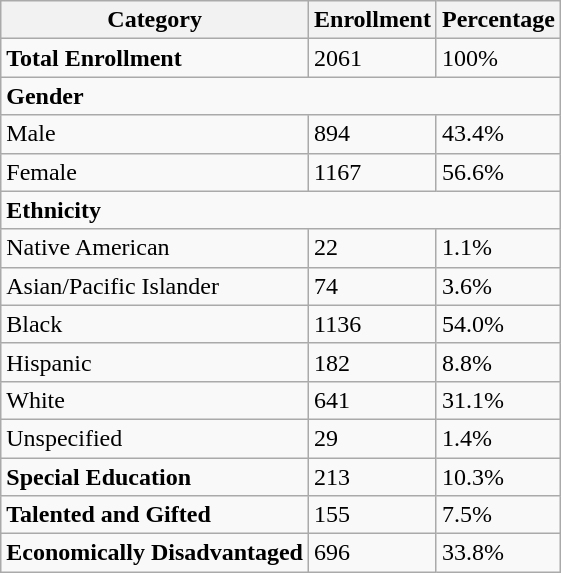<table class="wikitable" border="1">
<tr>
<th>Category</th>
<th>Enrollment</th>
<th>Percentage</th>
</tr>
<tr>
<td><strong>Total Enrollment</strong></td>
<td>2061</td>
<td>100%</td>
</tr>
<tr>
<td colspan="3"><strong>Gender</strong></td>
</tr>
<tr>
<td>Male</td>
<td>894</td>
<td>43.4%</td>
</tr>
<tr>
<td>Female</td>
<td>1167</td>
<td>56.6%</td>
</tr>
<tr>
<td colspan="3"><strong>Ethnicity</strong></td>
</tr>
<tr>
<td>Native American</td>
<td>22</td>
<td>1.1%</td>
</tr>
<tr>
<td>Asian/Pacific Islander</td>
<td>74</td>
<td>3.6%</td>
</tr>
<tr>
<td>Black</td>
<td>1136</td>
<td>54.0%</td>
</tr>
<tr>
<td>Hispanic</td>
<td>182</td>
<td>8.8%</td>
</tr>
<tr>
<td>White</td>
<td>641</td>
<td>31.1%</td>
</tr>
<tr>
<td>Unspecified</td>
<td>29</td>
<td>1.4%</td>
</tr>
<tr>
<td><strong>Special Education</strong></td>
<td>213</td>
<td>10.3%</td>
</tr>
<tr>
<td><strong>Talented and Gifted</strong></td>
<td>155</td>
<td>7.5%</td>
</tr>
<tr>
<td><strong>Economically Disadvantaged</strong></td>
<td>696</td>
<td>33.8%</td>
</tr>
</table>
